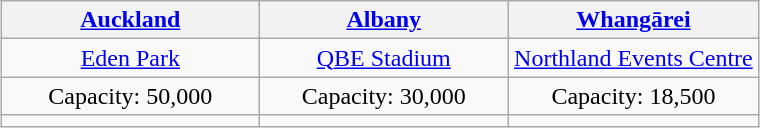<table class="wikitable" style="text-align:center; margin: 1em auto;">
<tr>
<th width="34%"><a href='#'>Auckland</a></th>
<th width="33%"><a href='#'>Albany</a></th>
<th width="34%"><a href='#'>Whangārei</a></th>
</tr>
<tr>
<td><a href='#'>Eden Park</a></td>
<td><a href='#'>QBE Stadium</a></td>
<td><a href='#'>Northland Events Centre</a></td>
</tr>
<tr>
<td>Capacity: 50,000</td>
<td>Capacity: 30,000</td>
<td>Capacity: 18,500</td>
</tr>
<tr>
<td></td>
<td></td>
<td></td>
</tr>
</table>
